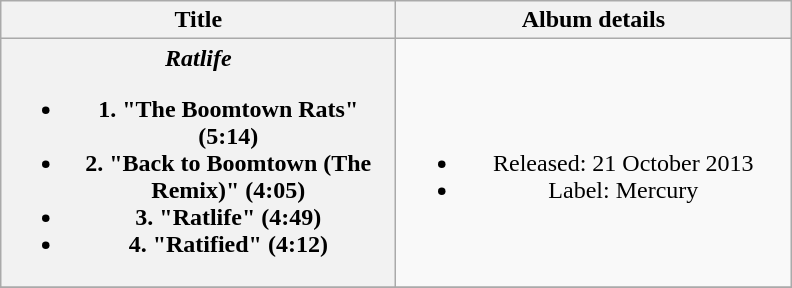<table class="wikitable plainrowheaders" style="text-align:center;">
<tr>
<th scope="col" rowspan="1" style="width:16em;">Title</th>
<th scope="col" rowspan="1" style="width:16em;">Album details</th>
</tr>
<tr>
<th scope="row"><em>Ratlife</em><br><div><ul><li>1. "The Boomtown Rats" (5:14)</li><li>2. "Back to Boomtown (The Remix)" (4:05)</li><li>3. "Ratlife" (4:49)</li><li>4. "Ratified" (4:12)</li></ul></div></th>
<td><br><ul><li>Released: 21 October 2013 </li><li>Label: Mercury</li></ul></td>
</tr>
<tr>
</tr>
</table>
